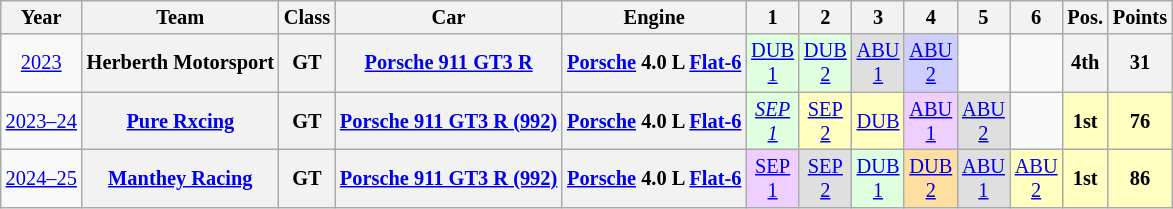<table class="wikitable" style="text-align:center; font-size:85%">
<tr>
<th>Year</th>
<th>Team</th>
<th>Class</th>
<th>Car</th>
<th>Engine</th>
<th>1</th>
<th>2</th>
<th>3</th>
<th>4</th>
<th>5</th>
<th>6</th>
<th>Pos.</th>
<th>Points</th>
</tr>
<tr>
<td><a href='#'>2023</a></td>
<th>Herberth Motorsport</th>
<th>GT</th>
<th><a href='#'>Porsche 911 GT3 R</a></th>
<th><a href='#'>Porsche</a> 4.0 L <a href='#'>Flat-6</a></th>
<td style="background:#DFFFDF;"><a href='#'>DUB<br>1</a><br></td>
<td style="background:#DFFFDF;"><a href='#'>DUB<br>2</a><br></td>
<td style="background:#DFDFDF;"><a href='#'>ABU<br>1</a><br></td>
<td style="background:#CFCFFF;"><a href='#'>ABU<br>2</a><br></td>
<td></td>
<td></td>
<th>4th</th>
<th>31</th>
</tr>
<tr>
<td><a href='#'>2023–24</a></td>
<th><a href='#'>Pure Rxcing</a></th>
<th>GT</th>
<th><a href='#'>Porsche 911 GT3 R (992)</a></th>
<th><a href='#'>Porsche</a> 4.0 L <a href='#'>Flat-6</a></th>
<td style="background:#DFFFDF;"><em><a href='#'>SEP<br>1</a></em><br></td>
<td style="background:#FFFFBF;"><a href='#'>SEP<br>2</a><br></td>
<td style="background:#FFFFBF;"><a href='#'>DUB</a><br></td>
<td style="background:#EFCFFF;"><a href='#'>ABU<br>1</a><br></td>
<td style="background:#DFDFDF;"><a href='#'>ABU<br>2</a><br></td>
<td></td>
<th style="background:#FFFFBF;">1st</th>
<th style="background:#FFFFBF;">76</th>
</tr>
<tr>
<td><a href='#'>2024–25</a></td>
<th><a href='#'>Manthey Racing</a></th>
<th>GT</th>
<th><a href='#'>Porsche 911 GT3 R (992)</a></th>
<th><a href='#'>Porsche</a> 4.0 L <a href='#'>Flat-6</a></th>
<td style="background:#EFCFFF;"><a href='#'>SEP<br>1</a><br></td>
<td style="background:#DFDFDF;"><a href='#'>SEP<br>2</a><br></td>
<td style="background:#DFFFDF;"><a href='#'>DUB<br>1</a><br></td>
<td style="background:#FFDF9F;"><a href='#'>DUB<br>2</a><br></td>
<td style="background:#DFDFDF;"><a href='#'>ABU<br>1</a><br></td>
<td style="background:#FFFFBF;"><a href='#'>ABU<br>2</a><br></td>
<th style="background:#FFFFBF;">1st</th>
<th style="background:#FFFFBF;">86</th>
</tr>
</table>
